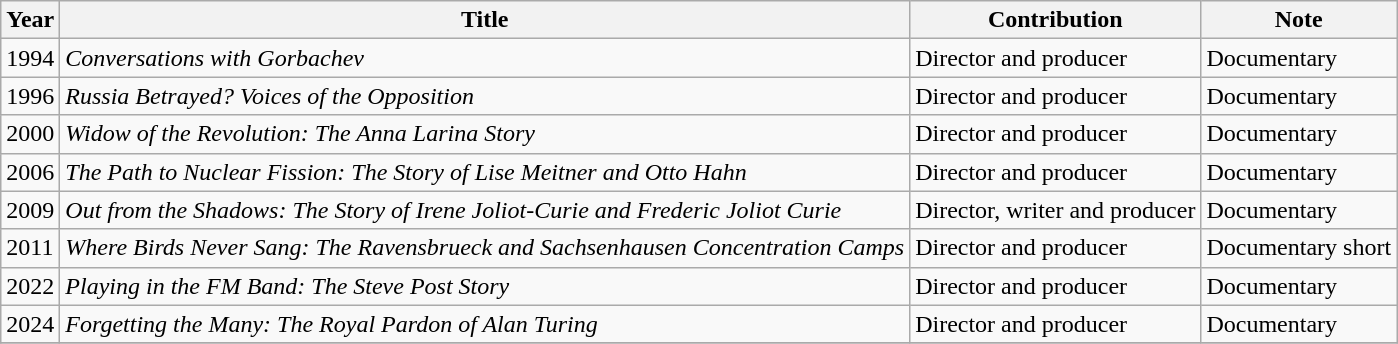<table class="wikitable sortable">
<tr>
<th>Year</th>
<th>Title</th>
<th>Contribution</th>
<th>Note</th>
</tr>
<tr>
<td>1994</td>
<td><em>Conversations with Gorbachev</em></td>
<td>Director and producer</td>
<td>Documentary</td>
</tr>
<tr>
<td>1996</td>
<td><em>Russia Betrayed? Voices of the Opposition</em></td>
<td>Director and producer</td>
<td>Documentary</td>
</tr>
<tr>
<td>2000</td>
<td><em>Widow of the Revolution: The Anna Larina Story</em></td>
<td>Director and producer</td>
<td>Documentary</td>
</tr>
<tr>
<td>2006</td>
<td><em>The Path to Nuclear Fission: The Story of Lise Meitner and Otto Hahn</em></td>
<td>Director and producer</td>
<td>Documentary</td>
</tr>
<tr>
<td>2009</td>
<td><em>Out from the Shadows: The Story of Irene Joliot-Curie and Frederic Joliot Curie</em></td>
<td>Director, writer and producer</td>
<td>Documentary</td>
</tr>
<tr>
<td>2011</td>
<td><em>Where Birds Never Sang: The Ravensbrueck and Sachsenhausen Concentration Camps</em></td>
<td>Director and producer</td>
<td>Documentary short</td>
</tr>
<tr>
<td>2022</td>
<td><em>Playing in the FM Band: The Steve Post Story</em></td>
<td>Director and producer</td>
<td>Documentary</td>
</tr>
<tr>
<td>2024</td>
<td><em>Forgetting the Many: The Royal Pardon of Alan Turing</em></td>
<td>Director and producer</td>
<td>Documentary</td>
</tr>
<tr>
</tr>
</table>
